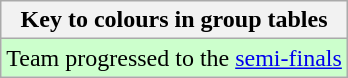<table class="wikitable">
<tr>
<th>Key to colours in group tables</th>
</tr>
<tr style="background:#cfc;">
<td>Team progressed to the <a href='#'>semi-finals</a></td>
</tr>
</table>
